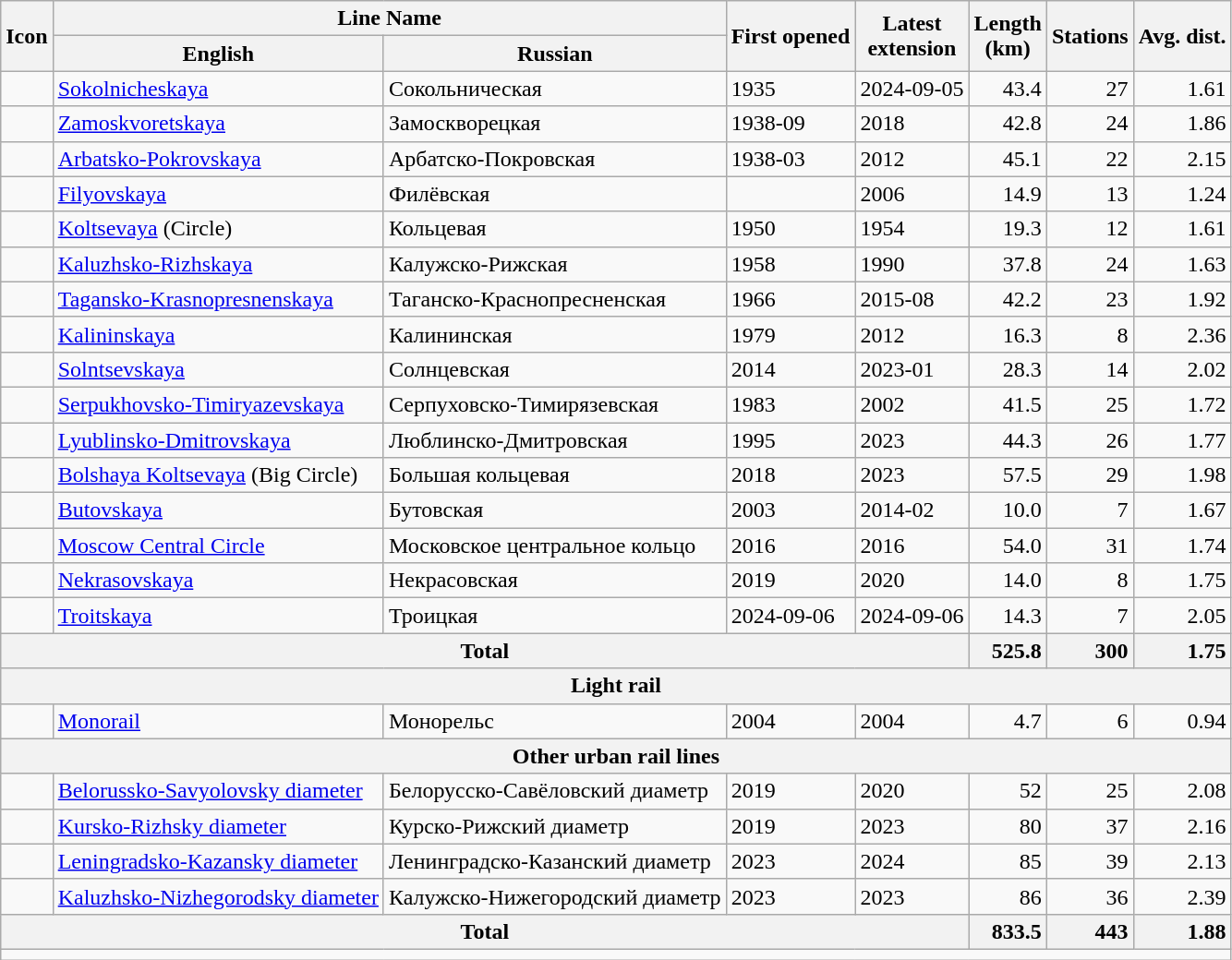<table class="wikitable sortable">
<tr>
<th rowspan="2">Icon</th>
<th colspan="2">Line Name</th>
<th rowspan="2">First opened</th>
<th rowspan="2">Latest<br>extension</th>
<th rowspan="2">Length<br>(km)</th>
<th rowspan="2">Stations</th>
<th rowspan="2">Avg. dist.</th>
</tr>
<tr>
<th>English</th>
<th>Russian</th>
</tr>
<tr>
<td></td>
<td style="text-align: left;"><a href='#'>Sokolnicheskaya</a></td>
<td style="text-align: left;">Сокольническая</td>
<td>1935</td>
<td>2024<span>-09-05</span></td>
<td style="text-align: right;">43.4 </td>
<td style="text-align: right;">27</td>
<td style="text-align: right;">1.61</td>
</tr>
<tr>
<td></td>
<td style="text-align: left;"><a href='#'>Zamoskvoretskaya</a></td>
<td style="text-align: left;">Замоскворецкая</td>
<td>1938<span>-09</span></td>
<td>2018</td>
<td style="text-align: right;">42.8</td>
<td style="text-align: right;">24</td>
<td style="text-align: right;">1.86</td>
</tr>
<tr>
<td></td>
<td style="text-align: left;"><a href='#'>Arbatsko-Pokrovskaya</a></td>
<td style="text-align: left;">Арбатско-Покровская</td>
<td>1938<span>-03</span></td>
<td>2012</td>
<td style="text-align: right;">45.1</td>
<td style="text-align: right">22</td>
<td style="text-align: right;">2.15</td>
</tr>
<tr>
<td></td>
<td style="text-align: left;"><a href='#'>Filyovskaya</a></td>
<td style="text-align: left;">Филёвская</td>
<td></td>
<td>2006</td>
<td style="text-align: right;">14.9</td>
<td style="text-align: right">13</td>
<td style="text-align: right;">1.24</td>
</tr>
<tr>
<td></td>
<td style="text-align: left;"><a href='#'>Koltsevaya</a> (Circle)</td>
<td style="text-align: left;">Кольцевая</td>
<td>1950</td>
<td>1954</td>
<td style="text-align: right;">19.3</td>
<td style="text-align: right">12</td>
<td style="text-align: right;">1.61</td>
</tr>
<tr>
<td></td>
<td style="text-align: left;"><a href='#'>Kaluzhsko-Rizhskaya</a></td>
<td style="text-align: left;">Калужско-Рижская</td>
<td>1958</td>
<td>1990</td>
<td style="text-align: right;">37.8</td>
<td style="text-align: right">24</td>
<td style="text-align: right;">1.63</td>
</tr>
<tr>
<td></td>
<td style="text-align: left;"><a href='#'>Tagansko-Krasnopresnenskaya</a></td>
<td style="text-align: left;">Таганско-Краснопресненская</td>
<td>1966</td>
<td>2015<span>-08</span></td>
<td style="text-align: right;">42.2</td>
<td style="text-align: right">23</td>
<td style="text-align: right;">1.92</td>
</tr>
<tr>
<td></td>
<td style="text-align: left;"><a href='#'>Kalininskaya</a></td>
<td style="text-align: left;">Калининская</td>
<td>1979</td>
<td>2012</td>
<td style="text-align: right;">16.3</td>
<td style="text-align: right">8</td>
<td style="text-align: right;">2.36</td>
</tr>
<tr>
<td></td>
<td style="text-align: left;"><a href='#'>Solntsevskaya</a></td>
<td style="text-align: left;">Солнцевская</td>
<td>2014</td>
<td>2023<span>-01</span></td>
<td style="text-align: right;">28.3</td>
<td style="text-align: right">14</td>
<td style="text-align: right;">2.02</td>
</tr>
<tr>
<td></td>
<td style="text-align: left;"><a href='#'>Serpukhovsko-Timiryazevskaya</a></td>
<td style="text-align: left;">Серпуховско-Тимирязевская</td>
<td>1983</td>
<td>2002</td>
<td style="text-align: right;">41.5</td>
<td style="text-align: right">25</td>
<td style="text-align: right;">1.72</td>
</tr>
<tr>
<td></td>
<td style="text-align: left;"><a href='#'>Lyublinsko-Dmitrovskaya</a></td>
<td style="text-align: left;">Люблинско-Дмитровская</td>
<td>1995</td>
<td>2023</td>
<td style="text-align: right;">44.3</td>
<td style="text-align: right">26</td>
<td style="text-align: right;">1.77</td>
</tr>
<tr>
<td></td>
<td style="text-align: left;"><a href='#'>Bolshaya Koltsevaya</a> (Big Circle)</td>
<td style="text-align: left;">Большая кольцевая</td>
<td>2018</td>
<td>2023</td>
<td style="text-align: right;">57.5</td>
<td style="text-align: right">29</td>
<td style="text-align: right;">1.98</td>
</tr>
<tr>
<td></td>
<td style="text-align: left;"><a href='#'>Butovskaya</a></td>
<td style="text-align: left;">Бутовская</td>
<td>2003</td>
<td>2014<span>-02</span></td>
<td style="text-align: right;">10.0</td>
<td style="text-align: right">7</td>
<td style="text-align: right;">1.67</td>
</tr>
<tr>
<td></td>
<td style="text-align: left;"><a href='#'>Moscow Central Circle</a></td>
<td style="text-align: left;">Московское центральное кольцо</td>
<td>2016</td>
<td>2016</td>
<td style="text-align: right;">54.0</td>
<td style="text-align: right;">31</td>
<td style="text-align: right;">1.74</td>
</tr>
<tr>
<td></td>
<td><a href='#'>Nekrasovskaya</a></td>
<td>Некрасовская</td>
<td>2019</td>
<td>2020</td>
<td style="text-align: right;">14.0</td>
<td style="text-align: right">8</td>
<td style="text-align: right;">1.75</td>
</tr>
<tr>
<td></td>
<td><a href='#'>Troitskaya</a></td>
<td>Троицкая</td>
<td>2024<span>-09-06</span></td>
<td>2024<span>-09-06</span></td>
<td style="text-align: right;">14.3 </td>
<td style="text-align: right">7</td>
<td style="text-align: right;">2.05</td>
</tr>
<tr>
<th style="text-align: center;" colspan="5">Total</th>
<th style="text-align: right">525.8 </th>
<th style="text-align: right">300</th>
<th style="text-align: right">1.75</th>
</tr>
<tr>
<th colspan="8">Light rail</th>
</tr>
<tr>
<td></td>
<td style="text-align: left;"><a href='#'>Monorail</a></td>
<td style="text-align: left;">Монорельс</td>
<td>2004</td>
<td>2004</td>
<td style="text-align: right;">4.7</td>
<td style="text-align: right">6</td>
<td style="text-align: right;">0.94</td>
</tr>
<tr>
<th colspan="8">Other urban rail lines</th>
</tr>
<tr>
<td></td>
<td style="text-align: left;"><a href='#'>Belorussko-Savyolovsky diameter</a></td>
<td style="text-align: left;">Белорусско-Савёловский диаметр</td>
<td>2019</td>
<td>2020</td>
<td style="text-align: right;">52</td>
<td style="text-align: right;">25</td>
<td style="text-align: right;">2.08</td>
</tr>
<tr>
<td></td>
<td style="text-align: left;"><a href='#'>Kursko-Rizhsky diameter</a></td>
<td style="text-align: left;">Курско-Рижский диаметр</td>
<td>2019</td>
<td>2023</td>
<td style="text-align: right;">80</td>
<td style="text-align: right;">37</td>
<td style="text-align: right;">2.16</td>
</tr>
<tr>
<td></td>
<td style="text-align: left;"><a href='#'>Leningradsko-Kazansky diameter</a></td>
<td style="text-align: left;">Ленинградско-Казанский диаметр</td>
<td>2023</td>
<td>2024</td>
<td style="text-align: right;">85</td>
<td style="text-align: right;">39</td>
<td style="text-align: right;">2.13</td>
</tr>
<tr>
<td></td>
<td style="text-align: left;"><a href='#'>Kaluzhsko-Nizhegorodsky diameter</a></td>
<td style="text-align: left;">Калужско-Нижегородский диаметр</td>
<td>2023</td>
<td>2023</td>
<td style="text-align: right;">86</td>
<td style="text-align: right;">36</td>
<td style="text-align: right;">2.39</td>
</tr>
<tr class="sortbottom">
<th colspan="5" style="text-align: center;">Total</th>
<th style="text-align: right;">833.5</th>
<th style="text-align: right">443</th>
<th style="text-align: right;">1.88</th>
</tr>
<tr class=sortbottom>
<td colspan=8></td>
</tr>
</table>
